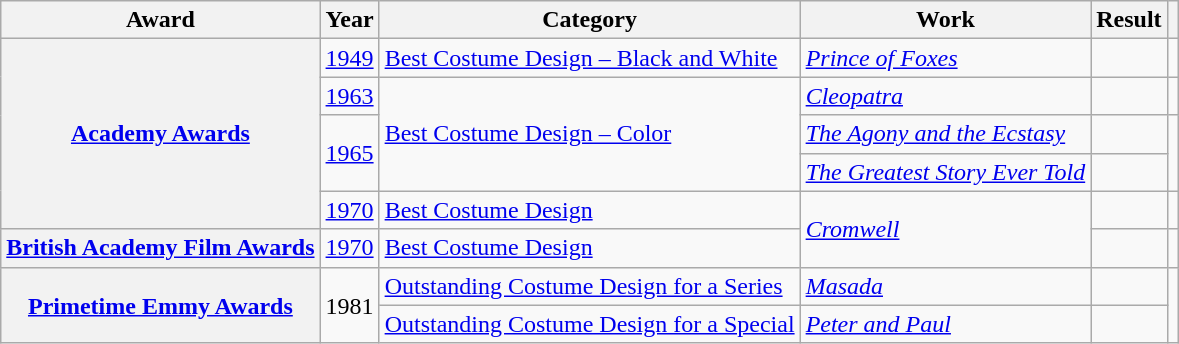<table class="wikitable">
<tr>
<th>Award</th>
<th>Year</th>
<th>Category</th>
<th>Work</th>
<th>Result</th>
<th class="unsortable"></th>
</tr>
<tr>
<th rowspan="5" scope="row" style="text-align:center;"><a href='#'>Academy Awards</a></th>
<td style="text-align:center;"><a href='#'>1949</a></td>
<td><a href='#'>Best Costume Design – Black and White</a></td>
<td><em><a href='#'>Prince of Foxes</a></em></td>
<td></td>
<td style="text-align:center;"></td>
</tr>
<tr>
<td style="text-align:center;"><a href='#'>1963</a></td>
<td rowspan="3"><a href='#'>Best Costume Design – Color</a></td>
<td><em><a href='#'>Cleopatra</a></em></td>
<td></td>
<td style="text-align:center;"></td>
</tr>
<tr>
<td rowspan="2" style="text-align:center;"><a href='#'>1965</a></td>
<td><em><a href='#'>The Agony and the Ecstasy</a></em></td>
<td></td>
<td rowspan="2" style="text-align:center;"></td>
</tr>
<tr>
<td><em><a href='#'>The Greatest Story Ever Told</a></em></td>
<td></td>
</tr>
<tr>
<td style="text-align:center;"><a href='#'>1970</a></td>
<td><a href='#'>Best Costume Design</a></td>
<td rowspan="2"><em><a href='#'>Cromwell</a></em></td>
<td></td>
<td style="text-align:center;"></td>
</tr>
<tr>
<th scope="row" style="text-align:center;"><a href='#'>British Academy Film Awards</a></th>
<td style="text-align:center;"><a href='#'>1970</a></td>
<td><a href='#'>Best Costume Design</a></td>
<td></td>
<td style="text-align:center;"></td>
</tr>
<tr>
<th rowspan="2" scope="row" style="text-align:center;"><a href='#'>Primetime Emmy Awards</a></th>
<td rowspan="2" style="text-align:center;">1981</td>
<td><a href='#'>Outstanding Costume Design for a Series</a></td>
<td><em><a href='#'>Masada</a></em> </td>
<td></td>
<td rowspan="2", style="text-align:center;"></td>
</tr>
<tr>
<td><a href='#'>Outstanding Costume Design for a Special</a></td>
<td><em><a href='#'>Peter and Paul</a></em></td>
<td></td>
</tr>
</table>
